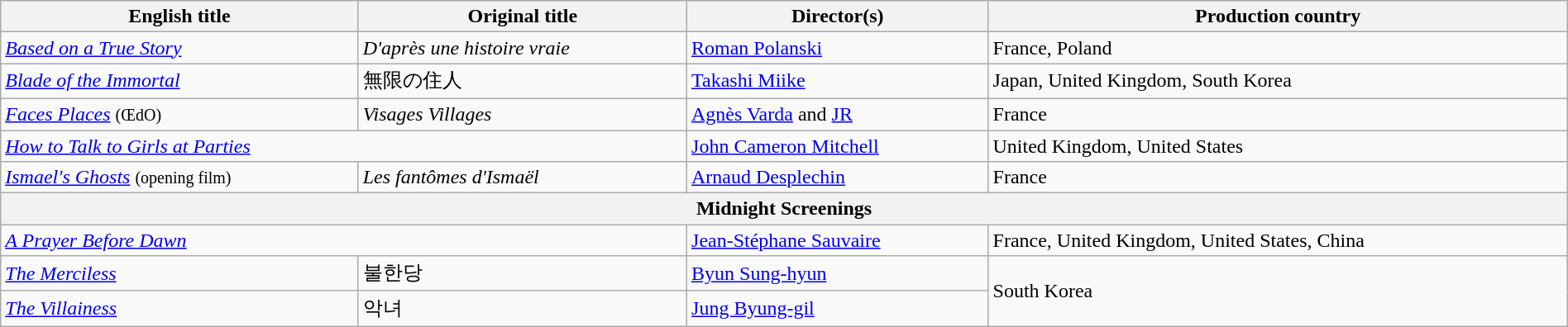<table class="wikitable" style="width:100%; margin-bottom:2px" cellpadding="5">
<tr>
<th scope="col">English title</th>
<th scope="col">Original title</th>
<th scope="col">Director(s)</th>
<th scope="col">Production country</th>
</tr>
<tr>
<td><em><a href='#'>Based on a True Story</a></em></td>
<td><em>D'après une histoire vraie</em></td>
<td><a href='#'>Roman Polanski</a></td>
<td>France, Poland</td>
</tr>
<tr>
<td><em><a href='#'>Blade of the Immortal</a></em></td>
<td>無限の住人</td>
<td><a href='#'>Takashi Miike</a></td>
<td>Japan, United Kingdom, South Korea</td>
</tr>
<tr>
<td><em><a href='#'>Faces Places</a></em> <small>(ŒdO)</small></td>
<td><em>Visages Villages</em></td>
<td><a href='#'>Agnès Varda</a> and <a href='#'>JR</a></td>
<td>France</td>
</tr>
<tr>
<td colspan="2"><em><a href='#'>How to Talk to Girls at Parties</a></em></td>
<td><a href='#'>John Cameron Mitchell</a></td>
<td>United Kingdom, United States</td>
</tr>
<tr>
<td><em><a href='#'>Ismael's Ghosts</a></em> <small>(opening film)</small></td>
<td><em>Les fantômes d'Ismaël</em></td>
<td><a href='#'>Arnaud Desplechin</a></td>
<td>France</td>
</tr>
<tr>
<th colspan="4">Midnight Screenings</th>
</tr>
<tr>
<td colspan="2"><em><a href='#'>A Prayer Before Dawn</a></em></td>
<td><a href='#'>Jean-Stéphane Sauvaire</a></td>
<td>France, United Kingdom, United States, China</td>
</tr>
<tr>
<td><em><a href='#'>The Merciless</a></em></td>
<td>불한당</td>
<td><a href='#'>Byun Sung-hyun</a></td>
<td rowspan="2">South Korea</td>
</tr>
<tr>
<td><em><a href='#'>The Villainess</a></em></td>
<td>악녀</td>
<td><a href='#'>Jung Byung-gil</a></td>
</tr>
</table>
